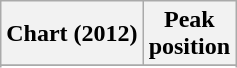<table class="wikitable sortable">
<tr>
<th>Chart (2012)</th>
<th>Peak<br> position</th>
</tr>
<tr>
</tr>
<tr>
</tr>
<tr>
</tr>
</table>
